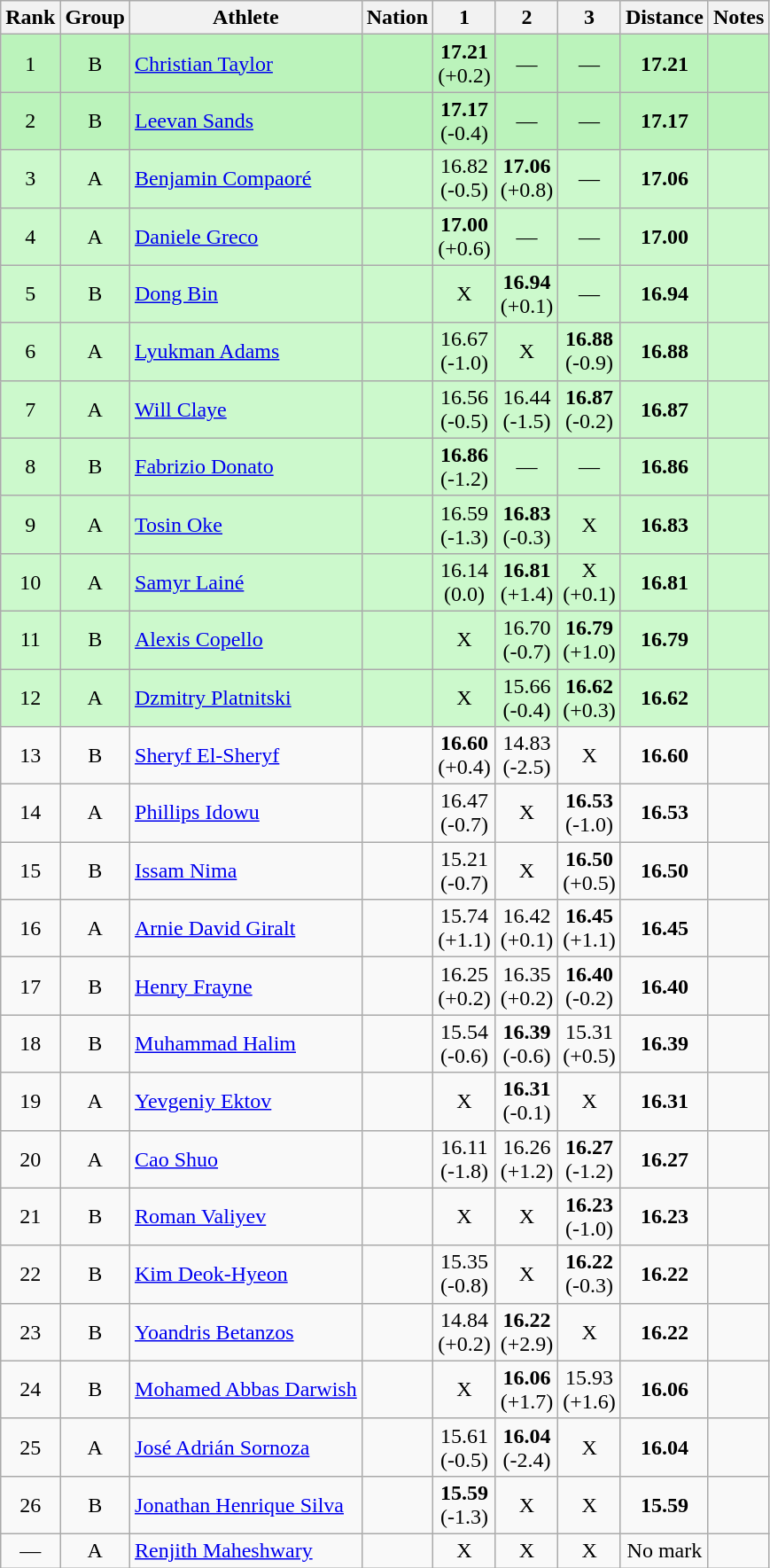<table class="wikitable sortable" style="text-align:center">
<tr>
<th>Rank</th>
<th>Group</th>
<th>Athlete</th>
<th>Nation</th>
<th>1</th>
<th>2</th>
<th>3</th>
<th>Distance</th>
<th class="unsortable">Notes</th>
</tr>
<tr bgcolor=bbf3bb>
<td>1</td>
<td>B</td>
<td align=left><a href='#'>Christian Taylor</a></td>
<td align=left></td>
<td><strong>17.21</strong> <br>(+0.2)</td>
<td data-sort-value=1.00>—</td>
<td data-sort-value=1.00>—</td>
<td><strong>17.21</strong></td>
<td></td>
</tr>
<tr bgcolor=bbf3bb>
<td>2</td>
<td>B</td>
<td align=left><a href='#'>Leevan Sands</a></td>
<td align=left></td>
<td><strong> 17.17</strong><br> (-0.4)</td>
<td data-sort-value=1.00>—</td>
<td data-sort-value=1.00>—</td>
<td><strong> 17.17</strong></td>
<td></td>
</tr>
<tr bgcolor=ccf9cc>
<td>3</td>
<td>A</td>
<td align=left><a href='#'>Benjamin Compaoré</a></td>
<td align=left></td>
<td>16.82<br> (-0.5)</td>
<td><strong>17.06</strong><br>(+0.8)</td>
<td data-sort-value=1.00>—</td>
<td><strong>17.06</strong></td>
<td></td>
</tr>
<tr bgcolor=ccf9cc>
<td>4</td>
<td>A</td>
<td align=left><a href='#'>Daniele Greco</a></td>
<td align=left></td>
<td><strong>17.00</strong><br> (+0.6)</td>
<td data-sort-value=1.00>—</td>
<td data-sort-value=1.00>—</td>
<td><strong>17.00</strong></td>
<td></td>
</tr>
<tr bgcolor=ccf9cc>
<td>5</td>
<td>B</td>
<td align=left><a href='#'>Dong Bin</a></td>
<td align=left></td>
<td data-sort-value=1.00>X</td>
<td><strong>16.94</strong><br>(+0.1)</td>
<td data-sort-value=1.00>—</td>
<td><strong>16.94</strong></td>
<td></td>
</tr>
<tr bgcolor=ccf9cc>
<td>6</td>
<td>A</td>
<td align=left><a href='#'>Lyukman Adams</a></td>
<td align=left></td>
<td>16.67<br> (-1.0)</td>
<td data-sort-value=1.00>X</td>
<td><strong>16.88</strong><br>(-0.9)</td>
<td><strong>16.88</strong></td>
<td></td>
</tr>
<tr bgcolor=ccf9cc>
<td>7</td>
<td>A</td>
<td align=left><a href='#'>Will Claye</a></td>
<td align=left></td>
<td>16.56 <br>(-0.5)</td>
<td>16.44<br>(-1.5)</td>
<td><strong>16.87</strong><br>(-0.2)</td>
<td><strong>16.87</strong></td>
<td></td>
</tr>
<tr bgcolor=ccf9cc>
<td>8</td>
<td>B</td>
<td align=left><a href='#'>Fabrizio Donato</a></td>
<td align=left></td>
<td><strong>16.86</strong><br>(-1.2)</td>
<td data-sort-value=1.00>—</td>
<td data-sort-value=1.00>—</td>
<td><strong>16.86</strong></td>
<td></td>
</tr>
<tr bgcolor=ccf9cc>
<td>9</td>
<td>A</td>
<td align=left><a href='#'>Tosin Oke</a></td>
<td align=left></td>
<td>16.59 <br>(-1.3)</td>
<td><strong>16.83</strong><br> (-0.3)</td>
<td data-sort-value=1.00>X</td>
<td><strong>16.83</strong></td>
<td></td>
</tr>
<tr bgcolor=ccf9cc>
<td>10</td>
<td>A</td>
<td align=left><a href='#'>Samyr Lainé</a></td>
<td align=left></td>
<td>16.14 <br>(0.0)</td>
<td><strong>16.81</strong><br>(+1.4)</td>
<td data-sort-value=1.00>X<br>(+0.1)</td>
<td><strong>16.81</strong></td>
<td></td>
</tr>
<tr bgcolor=ccf9cc>
<td>11</td>
<td>B</td>
<td align=left><a href='#'>Alexis Copello</a></td>
<td align=left></td>
<td data-sort-value=1.00>X</td>
<td>16.70<br>(-0.7)</td>
<td><strong>16.79</strong><br>(+1.0)</td>
<td><strong>16.79</strong></td>
<td></td>
</tr>
<tr bgcolor=ccf9cc>
<td>12</td>
<td>A</td>
<td align=left><a href='#'>Dzmitry Platnitski</a></td>
<td align=left></td>
<td data-sort-value=1.00>X</td>
<td>15.66<br>(-0.4)</td>
<td><strong>16.62</strong><br> (+0.3)</td>
<td><strong>16.62</strong></td>
<td></td>
</tr>
<tr>
<td>13</td>
<td>B</td>
<td align=left><a href='#'>Sheryf El-Sheryf</a></td>
<td align=left></td>
<td><strong>16.60</strong><br> (+0.4)</td>
<td>14.83<br>(-2.5)</td>
<td data-sort-value=1.00>X</td>
<td><strong>16.60</strong></td>
<td></td>
</tr>
<tr>
<td>14</td>
<td>A</td>
<td align=left><a href='#'>Phillips Idowu</a></td>
<td align=left></td>
<td>16.47<br> (-0.7)</td>
<td data-sort-value=1.00>X</td>
<td><strong>16.53</strong> <br>(-1.0)</td>
<td><strong>16.53</strong></td>
<td></td>
</tr>
<tr>
<td>15</td>
<td>B</td>
<td align=left><a href='#'>Issam Nima</a></td>
<td align=left></td>
<td>15.21	<br>(-0.7)</td>
<td data-sort-value=1.00>X</td>
<td><strong>16.50</strong><br>(+0.5)</td>
<td><strong>16.50</strong></td>
<td></td>
</tr>
<tr>
<td>16</td>
<td>A</td>
<td align=left><a href='#'>Arnie David Giralt</a></td>
<td align=left></td>
<td>15.74<br> (+1.1)</td>
<td>16.42<br>(+0.1)</td>
<td><strong>16.45</strong> <br> (+1.1)</td>
<td><strong>16.45</strong></td>
<td></td>
</tr>
<tr>
<td>17</td>
<td>B</td>
<td align=left><a href='#'>Henry Frayne</a></td>
<td align=left></td>
<td>16.25<br>(+0.2)</td>
<td>16.35<br>(+0.2)</td>
<td><strong>16.40</strong><br>(-0.2)</td>
<td><strong>16.40</strong></td>
<td></td>
</tr>
<tr>
<td>18</td>
<td>B</td>
<td align=left><a href='#'>Muhammad Halim</a></td>
<td align=left></td>
<td>15.54<br>(-0.6)</td>
<td><strong>16.39</strong><br> (-0.6)</td>
<td>15.31<br>(+0.5)</td>
<td><strong>16.39</strong></td>
<td></td>
</tr>
<tr>
<td>19</td>
<td>A</td>
<td align=left><a href='#'>Yevgeniy Ektov</a></td>
<td align=left></td>
<td data-sort-value=1.00>X</td>
<td><strong>16.31</strong> <br>(-0.1)</td>
<td data-sort-value=1.00>X</td>
<td><strong>16.31</strong></td>
<td></td>
</tr>
<tr>
<td>20</td>
<td>A</td>
<td align=left><a href='#'>Cao Shuo</a></td>
<td align=left></td>
<td>16.11 <br>(-1.8)</td>
<td>16.26<br>(+1.2)</td>
<td><strong>16.27</strong><br>(-1.2)</td>
<td><strong>16.27</strong></td>
<td></td>
</tr>
<tr>
<td>21</td>
<td>B</td>
<td align=left><a href='#'>Roman Valiyev</a></td>
<td align=left></td>
<td data-sort-value=1.00>X</td>
<td data-sort-value=1.00>X</td>
<td><strong>16.23</strong><br> (-1.0)</td>
<td><strong>16.23</strong></td>
<td></td>
</tr>
<tr>
<td>22</td>
<td>B</td>
<td align=left><a href='#'>Kim Deok-Hyeon</a></td>
<td align=left></td>
<td>15.35<br>(-0.8)</td>
<td data-sort-value=1.00>X</td>
<td><strong>16.22</strong> <br>(-0.3)</td>
<td><strong>16.22</strong></td>
<td></td>
</tr>
<tr>
<td>23</td>
<td>B</td>
<td align=left><a href='#'>Yoandris Betanzos</a></td>
<td align=left></td>
<td>14.84 <br>(+0.2)</td>
<td><strong>16.22</strong><br>(+2.9)</td>
<td data-sort-value=1.00>X</td>
<td><strong>16.22</strong></td>
<td></td>
</tr>
<tr>
<td>24</td>
<td>B</td>
<td align=left><a href='#'>Mohamed Abbas Darwish</a></td>
<td align=left></td>
<td data-sort-value=1.00>X</td>
<td><strong>16.06</strong> <br>(+1.7)</td>
<td>15.93<br>(+1.6)</td>
<td><strong>16.06</strong></td>
<td></td>
</tr>
<tr>
<td>25</td>
<td>A</td>
<td align=left><a href='#'>José Adrián Sornoza</a></td>
<td align=left></td>
<td>15.61<br>(-0.5)</td>
<td><strong>16.04</strong>  <br>(-2.4)</td>
<td data-sort-value=1.00>X</td>
<td><strong>16.04</strong></td>
<td></td>
</tr>
<tr>
<td>26</td>
<td>B</td>
<td align=left><a href='#'>Jonathan Henrique Silva</a></td>
<td align=left></td>
<td><strong>15.59</strong> <br>(-1.3)</td>
<td data-sort-value=1.00>X</td>
<td data-sort-value=1.00>X</td>
<td><strong>15.59</strong></td>
<td></td>
</tr>
<tr>
<td data-sort-value=27>—</td>
<td>A</td>
<td align=left><a href='#'>Renjith Maheshwary</a></td>
<td align=left></td>
<td data-sort-value=1.00>X</td>
<td data-sort-value=1.00>X</td>
<td data-sort-value=1.00>X</td>
<td data-sort-value=1.00>No mark</td>
<td></td>
</tr>
</table>
